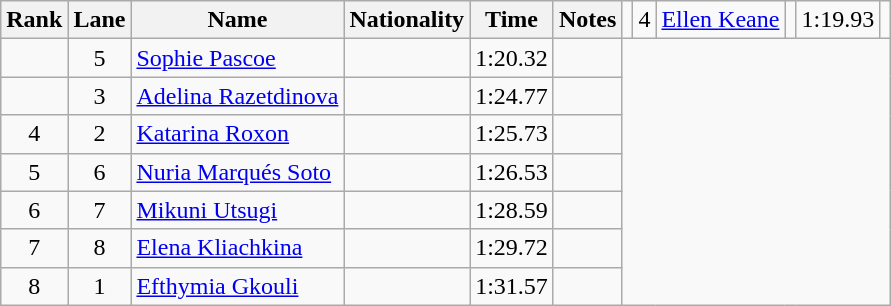<table class="wikitable sortable" style="text-align:center">
<tr>
<th>Rank</th>
<th>Lane</th>
<th>Name</th>
<th>Nationality</th>
<th>Time</th>
<th>Notes</th>
<td></td>
<td>4</td>
<td align=left><a href='#'>Ellen Keane</a></td>
<td align=left></td>
<td>1:19.93</td>
<td></td>
</tr>
<tr>
<td></td>
<td>5</td>
<td align=left><a href='#'>Sophie Pascoe</a></td>
<td align=left></td>
<td>1:20.32</td>
<td></td>
</tr>
<tr>
<td></td>
<td>3</td>
<td align=left><a href='#'>Adelina Razetdinova</a></td>
<td align=left></td>
<td>1:24.77</td>
<td></td>
</tr>
<tr>
<td>4</td>
<td>2</td>
<td align=left><a href='#'>Katarina Roxon</a></td>
<td align=left></td>
<td>1:25.73</td>
<td></td>
</tr>
<tr>
<td>5</td>
<td>6</td>
<td align=left><a href='#'>Nuria Marqués Soto</a></td>
<td align=left></td>
<td>1:26.53</td>
<td></td>
</tr>
<tr>
<td>6</td>
<td>7</td>
<td align=left><a href='#'>Mikuni Utsugi</a></td>
<td align=left></td>
<td>1:28.59</td>
<td></td>
</tr>
<tr>
<td>7</td>
<td>8</td>
<td align=left><a href='#'>Elena Kliachkina</a></td>
<td align=left></td>
<td>1:29.72</td>
<td></td>
</tr>
<tr>
<td>8</td>
<td>1</td>
<td align=left><a href='#'>Efthymia Gkouli</a></td>
<td align=left></td>
<td>1:31.57</td>
<td></td>
</tr>
</table>
